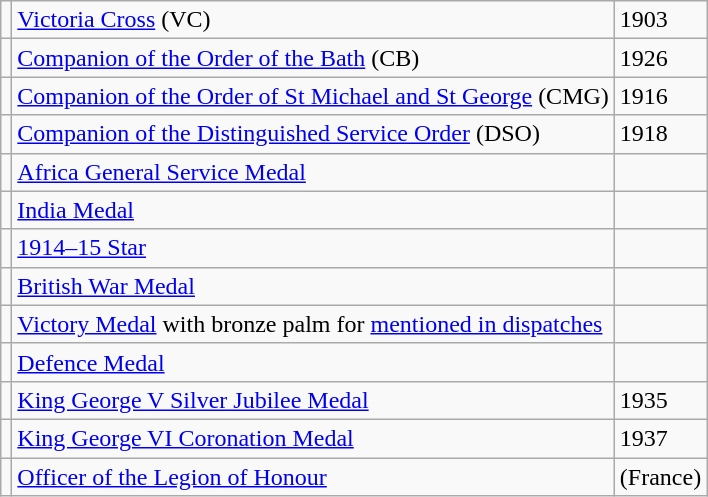<table class="wikitable">
<tr>
<td></td>
<td><a href='#'>Victoria Cross</a> (VC)</td>
<td>1903</td>
</tr>
<tr>
<td></td>
<td><a href='#'>Companion of the Order of the Bath</a> (CB)</td>
<td>1926</td>
</tr>
<tr>
<td></td>
<td><a href='#'>Companion of the Order of St Michael and St George</a> (CMG)</td>
<td>1916</td>
</tr>
<tr>
<td></td>
<td><a href='#'>Companion of the Distinguished Service Order</a> (DSO)</td>
<td>1918</td>
</tr>
<tr>
<td></td>
<td><a href='#'>Africa General Service Medal</a></td>
<td></td>
</tr>
<tr>
<td></td>
<td><a href='#'>India Medal</a></td>
<td></td>
</tr>
<tr>
<td></td>
<td><a href='#'>1914–15 Star</a></td>
<td></td>
</tr>
<tr>
<td></td>
<td><a href='#'>British War Medal</a></td>
<td></td>
</tr>
<tr>
<td></td>
<td><a href='#'>Victory Medal</a> with bronze palm for <a href='#'>mentioned in dispatches</a></td>
<td></td>
</tr>
<tr>
<td></td>
<td><a href='#'>Defence Medal</a></td>
<td></td>
</tr>
<tr>
<td></td>
<td><a href='#'>King George V Silver Jubilee Medal</a></td>
<td>1935</td>
</tr>
<tr>
<td></td>
<td><a href='#'>King George VI Coronation Medal</a></td>
<td>1937</td>
</tr>
<tr>
<td></td>
<td><a href='#'>Officer of the Legion of Honour</a></td>
<td>(France)</td>
</tr>
</table>
